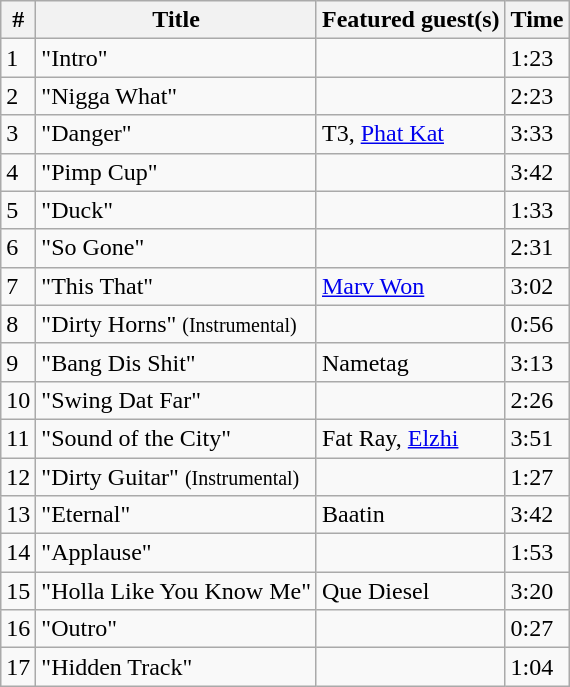<table class="wikitable">
<tr>
<th align="center">#</th>
<th align="center">Title</th>
<th align="center">Featured guest(s)</th>
<th align="center">Time</th>
</tr>
<tr>
<td>1</td>
<td>"Intro"</td>
<td></td>
<td>1:23</td>
</tr>
<tr>
<td>2</td>
<td>"Nigga What"</td>
<td></td>
<td>2:23</td>
</tr>
<tr>
<td>3</td>
<td>"Danger"</td>
<td>T3, <a href='#'>Phat Kat</a></td>
<td>3:33</td>
</tr>
<tr>
<td>4</td>
<td>"Pimp Cup"</td>
<td></td>
<td>3:42</td>
</tr>
<tr>
<td>5</td>
<td>"Duck"</td>
<td></td>
<td>1:33</td>
</tr>
<tr>
<td>6</td>
<td>"So Gone"</td>
<td></td>
<td>2:31</td>
</tr>
<tr>
<td>7</td>
<td>"This That"</td>
<td><a href='#'>Marv Won</a></td>
<td>3:02</td>
</tr>
<tr>
<td>8</td>
<td>"Dirty Horns" <small>(Instrumental)</small></td>
<td></td>
<td>0:56</td>
</tr>
<tr>
<td>9</td>
<td>"Bang Dis Shit"</td>
<td>Nametag</td>
<td>3:13</td>
</tr>
<tr>
<td>10</td>
<td>"Swing Dat Far"</td>
<td></td>
<td>2:26</td>
</tr>
<tr>
<td>11</td>
<td>"Sound of the City"</td>
<td>Fat Ray, <a href='#'>Elzhi</a></td>
<td>3:51</td>
</tr>
<tr>
<td>12</td>
<td>"Dirty Guitar" <small>(Instrumental)</small></td>
<td></td>
<td>1:27</td>
</tr>
<tr>
<td>13</td>
<td>"Eternal"</td>
<td>Baatin</td>
<td>3:42</td>
</tr>
<tr>
<td>14</td>
<td>"Applause"</td>
<td></td>
<td>1:53</td>
</tr>
<tr>
<td>15</td>
<td>"Holla Like You Know Me"</td>
<td>Que Diesel</td>
<td>3:20</td>
</tr>
<tr>
<td>16</td>
<td>"Outro"</td>
<td></td>
<td>0:27</td>
</tr>
<tr>
<td>17</td>
<td>"Hidden Track"</td>
<td></td>
<td>1:04</td>
</tr>
</table>
